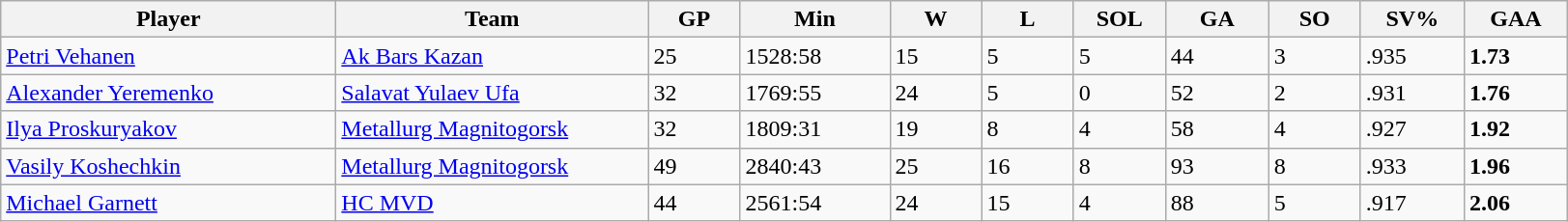<table class="wikitable sortable">
<tr>
<th style="width: 14em;">Player</th>
<th style="width: 13em;">Team</th>
<th style="width: 3.5em;">GP</th>
<th style="width: 6em;">Min</th>
<th style="width: 3.5em;">W</th>
<th style="width: 3.5em;">L</th>
<th style="width: 3.5em;">SOL</th>
<th style="width: 4em;">GA</th>
<th style="width: 3.5em;">SO</th>
<th style="width: 4em;">SV%</th>
<th style="width: 4em;">GAA</th>
</tr>
<tr>
<td> <a href='#'>Petri Vehanen</a></td>
<td><a href='#'>Ak Bars Kazan</a></td>
<td>25</td>
<td>1528:58</td>
<td>15</td>
<td>5</td>
<td>5</td>
<td>44</td>
<td>3</td>
<td>.935</td>
<td><strong>1.73</strong></td>
</tr>
<tr>
<td> <a href='#'>Alexander Yeremenko</a></td>
<td><a href='#'>Salavat Yulaev Ufa</a></td>
<td>32</td>
<td>1769:55</td>
<td>24</td>
<td>5</td>
<td>0</td>
<td>52</td>
<td>2</td>
<td>.931</td>
<td><strong>1.76</strong></td>
</tr>
<tr>
<td> <a href='#'>Ilya Proskuryakov</a></td>
<td><a href='#'>Metallurg Magnitogorsk</a></td>
<td>32</td>
<td>1809:31</td>
<td>19</td>
<td>8</td>
<td>4</td>
<td>58</td>
<td>4</td>
<td>.927</td>
<td><strong>1.92</strong></td>
</tr>
<tr>
<td> <a href='#'>Vasily Koshechkin</a></td>
<td><a href='#'>Metallurg Magnitogorsk</a></td>
<td>49</td>
<td>2840:43</td>
<td>25</td>
<td>16</td>
<td>8</td>
<td>93</td>
<td>8</td>
<td>.933</td>
<td><strong>1.96</strong></td>
</tr>
<tr>
<td> <a href='#'>Michael Garnett</a></td>
<td><a href='#'>HC MVD</a></td>
<td>44</td>
<td>2561:54</td>
<td>24</td>
<td>15</td>
<td>4</td>
<td>88</td>
<td>5</td>
<td>.917</td>
<td><strong>2.06</strong></td>
</tr>
</table>
